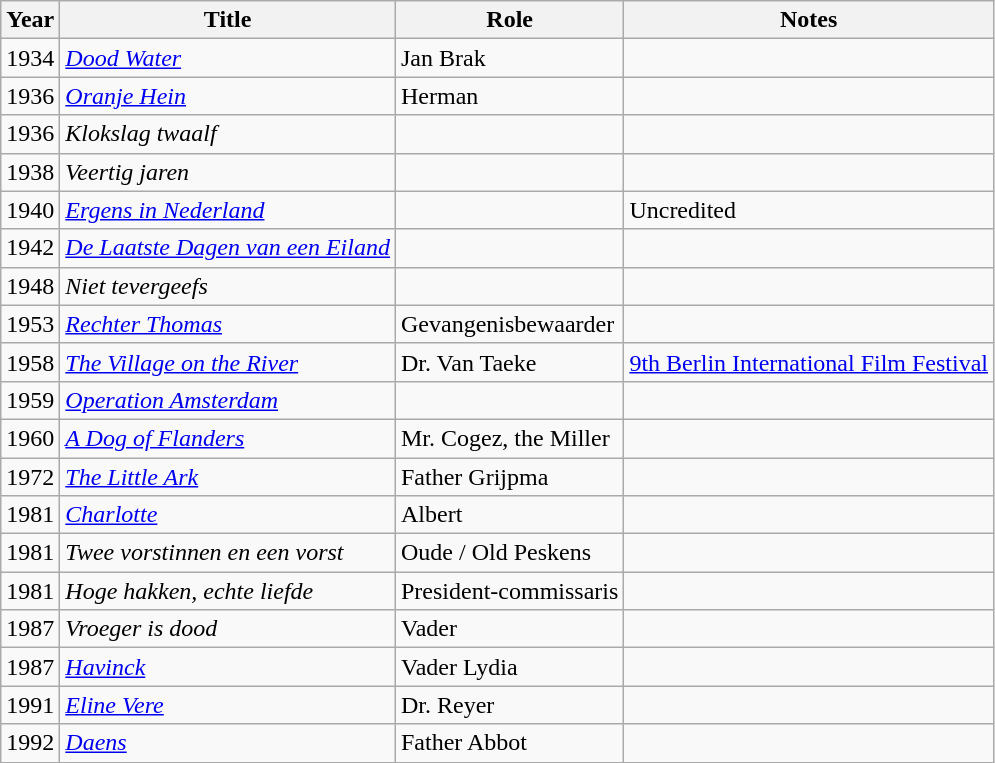<table class="wikitable">
<tr>
<th>Year</th>
<th>Title</th>
<th>Role</th>
<th>Notes</th>
</tr>
<tr>
<td>1934</td>
<td><em><a href='#'>Dood Water</a></em></td>
<td>Jan Brak</td>
<td></td>
</tr>
<tr>
<td>1936</td>
<td><em><a href='#'>Oranje Hein</a></em></td>
<td>Herman</td>
<td></td>
</tr>
<tr>
<td>1936</td>
<td><em>Klokslag twaalf</em></td>
<td></td>
<td></td>
</tr>
<tr>
<td>1938</td>
<td><em>Veertig jaren</em></td>
<td></td>
<td></td>
</tr>
<tr>
<td>1940</td>
<td><em><a href='#'>Ergens in Nederland</a></em></td>
<td></td>
<td>Uncredited</td>
</tr>
<tr>
<td>1942</td>
<td><em><a href='#'>De Laatste Dagen van een Eiland</a></em></td>
<td></td>
<td></td>
</tr>
<tr>
<td>1948</td>
<td><em>Niet tevergeefs</em></td>
<td></td>
<td></td>
</tr>
<tr>
<td>1953</td>
<td><em><a href='#'>Rechter Thomas</a></em></td>
<td>Gevangenisbewaarder</td>
<td></td>
</tr>
<tr>
<td>1958</td>
<td><em><a href='#'>The Village on the River</a></em></td>
<td>Dr. Van Taeke</td>
<td><a href='#'>9th Berlin International Film Festival</a></td>
</tr>
<tr>
<td>1959</td>
<td><em><a href='#'>Operation Amsterdam</a></em></td>
<td></td>
<td></td>
</tr>
<tr>
<td>1960</td>
<td><em><a href='#'>A Dog of Flanders</a></em></td>
<td>Mr. Cogez, the Miller</td>
<td></td>
</tr>
<tr>
<td>1972</td>
<td><em><a href='#'>The Little Ark</a></em></td>
<td>Father Grijpma</td>
<td></td>
</tr>
<tr>
<td>1981</td>
<td><em><a href='#'>Charlotte</a></em></td>
<td>Albert</td>
<td></td>
</tr>
<tr>
<td>1981</td>
<td><em>Twee vorstinnen en een vorst</em></td>
<td>Oude / Old Peskens</td>
<td></td>
</tr>
<tr>
<td>1981</td>
<td><em>Hoge hakken, echte liefde</em></td>
<td>President-commissaris</td>
<td></td>
</tr>
<tr>
<td>1987</td>
<td><em>Vroeger is dood</em></td>
<td>Vader</td>
<td></td>
</tr>
<tr>
<td>1987</td>
<td><em><a href='#'>Havinck</a></em></td>
<td>Vader Lydia</td>
<td></td>
</tr>
<tr>
<td>1991</td>
<td><em><a href='#'>Eline Vere</a></em></td>
<td>Dr. Reyer</td>
<td></td>
</tr>
<tr>
<td>1992</td>
<td><em><a href='#'>Daens</a></em></td>
<td>Father Abbot</td>
<td></td>
</tr>
</table>
